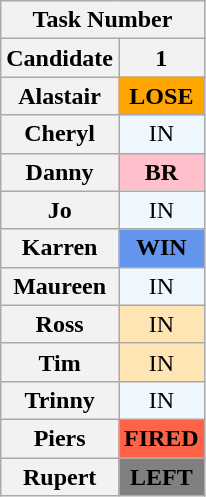<table class="wikitable" style="text-align:center">
<tr>
<th colspan="14">Task Number</th>
</tr>
<tr>
<th>Candidate</th>
<th>1</th>
</tr>
<tr>
<th>Alastair</th>
<td bgcolor="orange"><strong>LOSE</strong></td>
</tr>
<tr>
<th>Cheryl</th>
<td bgcolor="#F0F8FF">IN</td>
</tr>
<tr>
<th>Danny</th>
<td bgcolor="pink"><strong>BR</strong></td>
</tr>
<tr>
<th>Jo</th>
<td bgcolor="#F0F8FF">IN</td>
</tr>
<tr>
<th>Karren</th>
<td bgcolor="cornflowerblue"><strong>WIN</strong></td>
</tr>
<tr>
<th>Maureen</th>
<td bgcolor="#F0F8FF">IN</td>
</tr>
<tr>
<th>Ross</th>
<td bgcolor="#FFE5B4">IN</td>
</tr>
<tr>
<th>Tim</th>
<td bgcolor="#FFE5B4">IN</td>
</tr>
<tr>
<th>Trinny</th>
<td bgcolor="#F0F8FF">IN</td>
</tr>
<tr>
<th>Piers</th>
<td bgcolor="tomato"><strong>FIRED</strong></td>
</tr>
<tr>
<th>Rupert</th>
<td bgcolor="gray"><strong>LEFT</strong></td>
</tr>
</table>
